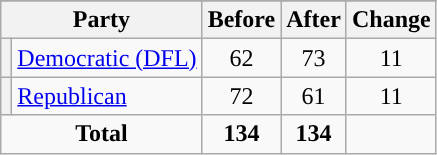<table class="wikitable" style="text-align:center;">
<tr>
</tr>
<tr>
<th colspan=2>Party</th>
<th>Before</th>
<th>After</th>
<th>Change</th>
</tr>
<tr>
<th style="background-color:"></th>
<td style="text-align:left;"><a href='#'>Democratic (DFL)</a></td>
<td>62</td>
<td>73</td>
<td> 11</td>
</tr>
<tr>
<th style="background-color:"></th>
<td style="text-align:left;"><a href='#'>Republican</a></td>
<td>72</td>
<td>61</td>
<td> 11</td>
</tr>
<tr>
<td colspan=2><strong>Total</strong></td>
<td><strong>134</strong></td>
<td><strong>134</strong></td>
<td></td>
</tr>
</table>
